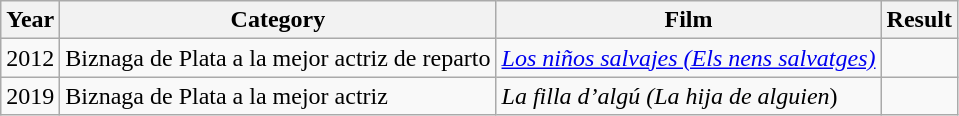<table class="wikitable" border="1">
<tr>
<th>Year</th>
<th>Category</th>
<th>Film</th>
<th>Result</th>
</tr>
<tr>
<td>2012</td>
<td>Biznaga de Plata a la mejor actriz de reparto</td>
<td><em><a href='#'>Los niños salvajes (Els nens salvatges)</a></em></td>
<td></td>
</tr>
<tr>
<td>2019</td>
<td>Biznaga de Plata a la mejor actriz</td>
<td><em>La filla d’algú (La hija de alguien</em>)</td>
<td></td>
</tr>
</table>
